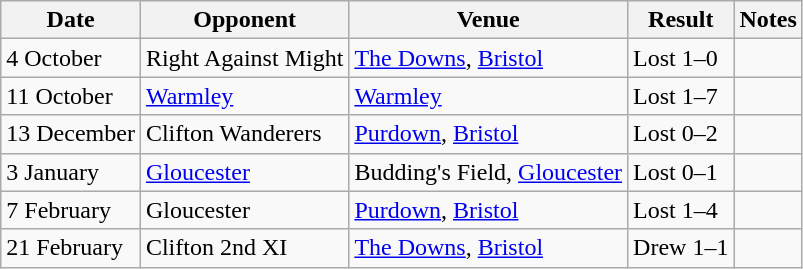<table class="wikitable">
<tr>
<th>Date</th>
<th>Opponent</th>
<th>Venue</th>
<th>Result</th>
<th>Notes</th>
</tr>
<tr>
<td>4 October</td>
<td>Right Against Might</td>
<td><a href='#'>The Downs</a>, <a href='#'>Bristol</a></td>
<td>Lost 1–0</td>
<td></td>
</tr>
<tr>
<td>11 October</td>
<td><a href='#'>Warmley</a></td>
<td><a href='#'>Warmley</a></td>
<td>Lost 1–7</td>
<td></td>
</tr>
<tr>
<td>13 December</td>
<td>Clifton Wanderers</td>
<td><a href='#'>Purdown</a>, <a href='#'>Bristol</a></td>
<td>Lost 0–2</td>
<td></td>
</tr>
<tr>
<td>3 January</td>
<td><a href='#'>Gloucester</a></td>
<td>Budding's Field, <a href='#'>Gloucester</a></td>
<td>Lost 0–1</td>
<td></td>
</tr>
<tr>
<td>7 February</td>
<td>Gloucester</td>
<td><a href='#'>Purdown</a>, <a href='#'>Bristol</a></td>
<td>Lost 1–4</td>
<td></td>
</tr>
<tr>
<td>21 February</td>
<td>Clifton 2nd XI</td>
<td><a href='#'>The Downs</a>, <a href='#'>Bristol</a></td>
<td>Drew 1–1</td>
<td></td>
</tr>
</table>
